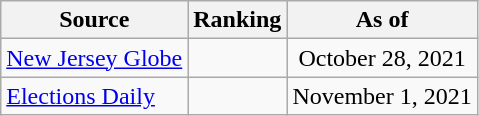<table class="wikitable" style="text-align:center">
<tr>
<th>Source</th>
<th>Ranking</th>
<th>As of</th>
</tr>
<tr>
<td align=left><a href='#'>New Jersey Globe</a></td>
<td></td>
<td>October 28, 2021</td>
</tr>
<tr>
<td align=left><a href='#'>Elections Daily</a></td>
<td></td>
<td>November 1, 2021</td>
</tr>
</table>
